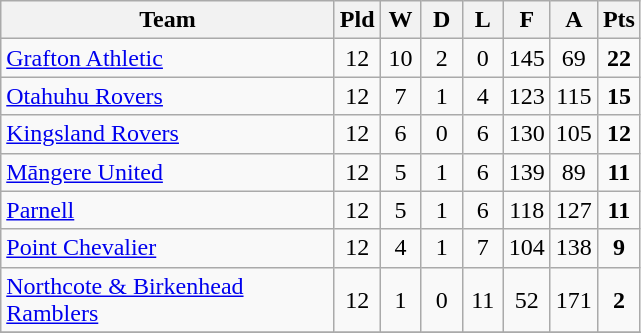<table class="wikitable" style="text-align:center;">
<tr>
<th width=215>Team</th>
<th width=20 abbr="Played">Pld</th>
<th width=20 abbr="Won">W</th>
<th width=20 abbr="Drawn">D</th>
<th width=20 abbr="Lost">L</th>
<th width=20 abbr="For">F</th>
<th width=20 abbr="Against">A</th>
<th width=20 abbr="Points">Pts</th>
</tr>
<tr>
<td style="text-align:left;"><a href='#'>Grafton Athletic</a></td>
<td>12</td>
<td>10</td>
<td>2</td>
<td>0</td>
<td>145</td>
<td>69</td>
<td><strong>22</strong></td>
</tr>
<tr>
<td style="text-align:left;"><a href='#'>Otahuhu Rovers</a></td>
<td>12</td>
<td>7</td>
<td>1</td>
<td>4</td>
<td>123</td>
<td>115</td>
<td><strong>15</strong></td>
</tr>
<tr>
<td style="text-align:left;"><a href='#'>Kingsland Rovers</a></td>
<td>12</td>
<td>6</td>
<td>0</td>
<td>6</td>
<td>130</td>
<td>105</td>
<td><strong>12</strong></td>
</tr>
<tr>
<td style="text-align:left;"><a href='#'>Māngere United</a></td>
<td>12</td>
<td>5</td>
<td>1</td>
<td>6</td>
<td>139</td>
<td>89</td>
<td><strong>11</strong></td>
</tr>
<tr>
<td style="text-align:left;"><a href='#'>Parnell</a></td>
<td>12</td>
<td>5</td>
<td>1</td>
<td>6</td>
<td>118</td>
<td>127</td>
<td><strong>11</strong></td>
</tr>
<tr>
<td style="text-align:left;"><a href='#'>Point Chevalier</a></td>
<td>12</td>
<td>4</td>
<td>1</td>
<td>7</td>
<td>104</td>
<td>138</td>
<td><strong>9</strong></td>
</tr>
<tr>
<td style="text-align:left;"><a href='#'>Northcote & Birkenhead Ramblers</a></td>
<td>12</td>
<td>1</td>
<td>0</td>
<td>11</td>
<td>52</td>
<td>171</td>
<td><strong>2</strong></td>
</tr>
<tr>
</tr>
</table>
